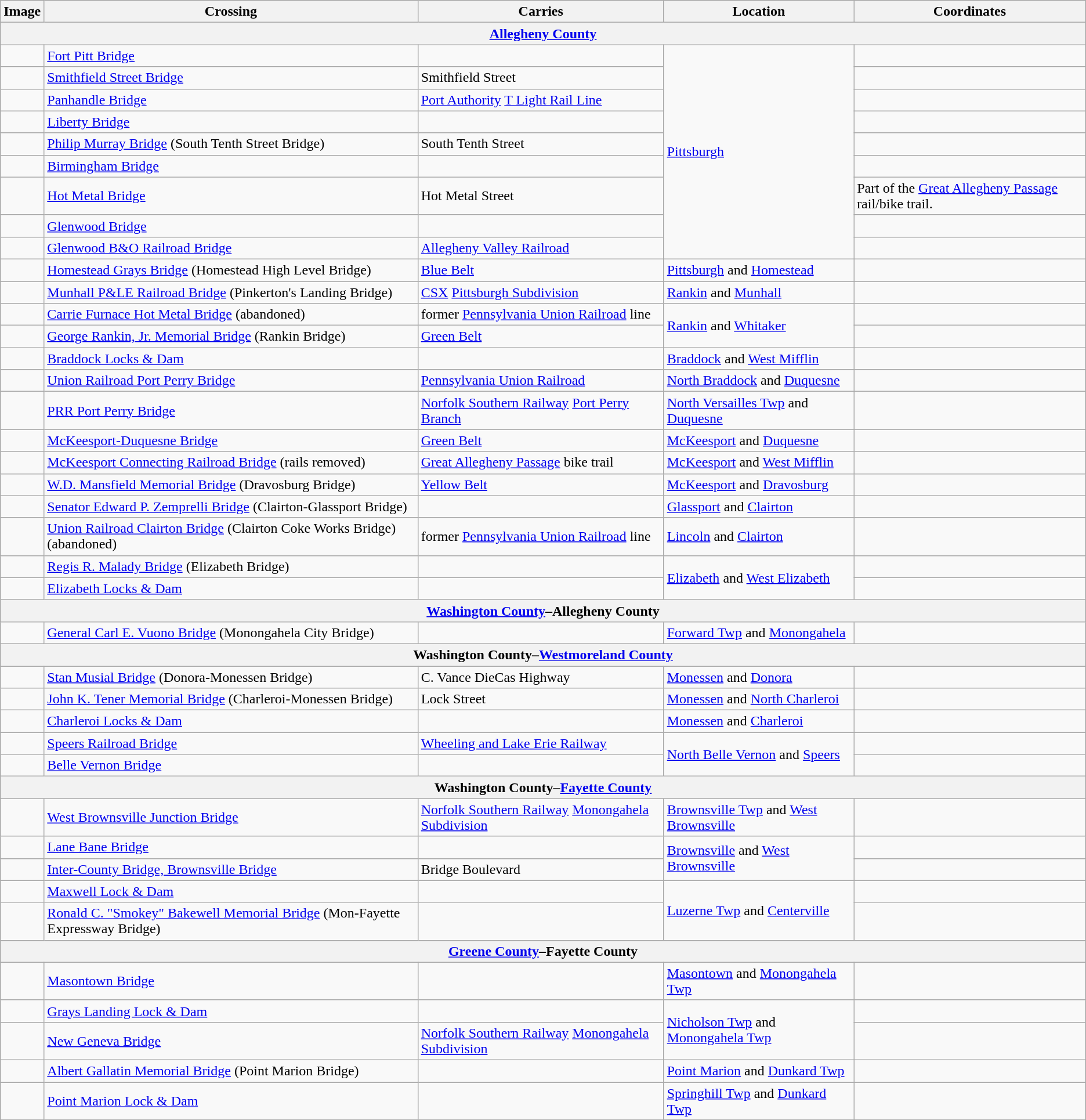<table class="wikitable">
<tr>
<th>Image</th>
<th>Crossing</th>
<th>Carries</th>
<th>Location</th>
<th>Coordinates</th>
</tr>
<tr>
<th colspan="5"><a href='#'>Allegheny County</a></th>
</tr>
<tr>
<td></td>
<td><a href='#'>Fort Pitt Bridge</a></td>
<td></td>
<td rowspan="9"><a href='#'>Pittsburgh</a></td>
<td></td>
</tr>
<tr>
<td></td>
<td><a href='#'>Smithfield Street Bridge</a></td>
<td>Smithfield Street</td>
<td></td>
</tr>
<tr>
<td></td>
<td><a href='#'>Panhandle Bridge</a></td>
<td><a href='#'>Port Authority</a> <a href='#'>T Light Rail Line</a></td>
<td></td>
</tr>
<tr>
<td></td>
<td><a href='#'>Liberty Bridge</a></td>
<td></td>
<td></td>
</tr>
<tr>
<td></td>
<td><a href='#'>Philip Murray Bridge</a> (South Tenth Street Bridge)</td>
<td>South Tenth Street</td>
<td></td>
</tr>
<tr>
<td></td>
<td><a href='#'>Birmingham Bridge</a></td>
<td></td>
<td></td>
</tr>
<tr>
<td></td>
<td><a href='#'>Hot Metal Bridge</a></td>
<td>Hot Metal Street</td>
<td>Part of the <a href='#'>Great Allegheny Passage</a> rail/bike trail.</td>
</tr>
<tr>
<td></td>
<td><a href='#'>Glenwood Bridge</a></td>
<td></td>
<td></td>
</tr>
<tr>
<td></td>
<td><a href='#'>Glenwood B&O Railroad Bridge</a></td>
<td><a href='#'>Allegheny Valley Railroad</a></td>
<td></td>
</tr>
<tr>
<td></td>
<td><a href='#'>Homestead Grays Bridge</a> (Homestead High Level Bridge)</td>
<td> <a href='#'>Blue Belt</a></td>
<td><a href='#'>Pittsburgh</a> and <a href='#'>Homestead</a></td>
<td></td>
</tr>
<tr>
<td></td>
<td><a href='#'>Munhall P&LE Railroad Bridge</a> (Pinkerton's Landing Bridge)</td>
<td><a href='#'>CSX</a> <a href='#'>Pittsburgh Subdivision</a></td>
<td><a href='#'>Rankin</a> and <a href='#'>Munhall</a></td>
<td></td>
</tr>
<tr>
<td></td>
<td><a href='#'>Carrie Furnace Hot Metal Bridge</a> (abandoned)</td>
<td>former <a href='#'>Pennsylvania Union Railroad</a> line</td>
<td rowspan="2"><a href='#'>Rankin</a> and <a href='#'>Whitaker</a></td>
<td></td>
</tr>
<tr>
<td></td>
<td><a href='#'>George Rankin, Jr. Memorial Bridge</a> (Rankin Bridge)</td>
<td> <a href='#'>Green Belt</a></td>
<td></td>
</tr>
<tr>
<td></td>
<td><a href='#'>Braddock Locks & Dam</a></td>
<td></td>
<td><a href='#'>Braddock</a> and <a href='#'>West Mifflin</a></td>
<td></td>
</tr>
<tr>
<td></td>
<td><a href='#'>Union Railroad Port Perry Bridge</a></td>
<td><a href='#'>Pennsylvania Union Railroad</a></td>
<td><a href='#'>North Braddock</a> and <a href='#'>Duquesne</a></td>
<td></td>
</tr>
<tr>
<td></td>
<td><a href='#'>PRR Port Perry Bridge</a></td>
<td><a href='#'>Norfolk Southern Railway</a> <a href='#'>Port Perry Branch</a></td>
<td><a href='#'>North Versailles Twp</a> and <a href='#'>Duquesne</a></td>
<td></td>
</tr>
<tr>
<td></td>
<td><a href='#'>McKeesport-Duquesne Bridge</a></td>
<td> <a href='#'>Green Belt</a></td>
<td><a href='#'>McKeesport</a> and <a href='#'>Duquesne</a></td>
<td></td>
</tr>
<tr>
<td></td>
<td><a href='#'>McKeesport Connecting Railroad Bridge</a> (rails removed)</td>
<td><a href='#'>Great Allegheny Passage</a> bike trail</td>
<td><a href='#'>McKeesport</a> and <a href='#'>West Mifflin</a></td>
<td></td>
</tr>
<tr>
<td></td>
<td><a href='#'>W.D. Mansfield Memorial Bridge</a> (Dravosburg Bridge)</td>
<td> <a href='#'>Yellow Belt</a></td>
<td><a href='#'>McKeesport</a> and <a href='#'>Dravosburg</a></td>
<td></td>
</tr>
<tr>
<td></td>
<td><a href='#'>Senator Edward P. Zemprelli Bridge</a> (Clairton-Glassport Bridge)</td>
<td></td>
<td><a href='#'>Glassport</a> and <a href='#'>Clairton</a></td>
<td></td>
</tr>
<tr>
<td></td>
<td><a href='#'>Union Railroad Clairton Bridge</a> (Clairton Coke Works Bridge) (abandoned)</td>
<td>former <a href='#'>Pennsylvania Union Railroad</a> line</td>
<td><a href='#'>Lincoln</a> and <a href='#'>Clairton</a></td>
<td></td>
</tr>
<tr>
<td></td>
<td><a href='#'>Regis R. Malady Bridge</a> (Elizabeth Bridge)</td>
<td></td>
<td rowspan="2"><a href='#'>Elizabeth</a> and <a href='#'>West Elizabeth</a></td>
<td></td>
</tr>
<tr>
<td></td>
<td><a href='#'>Elizabeth Locks & Dam</a></td>
<td></td>
<td></td>
</tr>
<tr>
<th colspan="5"><a href='#'>Washington County</a>–Allegheny County</th>
</tr>
<tr>
<td></td>
<td><a href='#'>General Carl E. Vuono Bridge</a> (Monongahela City Bridge)</td>
<td></td>
<td><a href='#'>Forward Twp</a> and <a href='#'>Monongahela</a></td>
<td></td>
</tr>
<tr>
<th colspan="5">Washington County–<a href='#'>Westmoreland County</a></th>
</tr>
<tr>
<td></td>
<td><a href='#'>Stan Musial Bridge</a> (Donora-Monessen Bridge)</td>
<td>C. Vance DieCas Highway</td>
<td><a href='#'>Monessen</a> and <a href='#'>Donora</a></td>
</tr>
<tr>
<td></td>
<td><a href='#'>John K. Tener Memorial Bridge</a> (Charleroi-Monessen Bridge)</td>
<td>Lock Street</td>
<td><a href='#'>Monessen</a> and <a href='#'>North Charleroi</a></td>
<td></td>
</tr>
<tr>
<td></td>
<td><a href='#'>Charleroi Locks & Dam</a></td>
<td></td>
<td><a href='#'>Monessen</a> and <a href='#'>Charleroi</a></td>
<td></td>
</tr>
<tr>
<td></td>
<td><a href='#'>Speers Railroad Bridge</a></td>
<td><a href='#'>Wheeling and Lake Erie Railway</a></td>
<td rowspan="2"><a href='#'>North Belle Vernon</a> and <a href='#'>Speers</a></td>
<td></td>
</tr>
<tr>
<td></td>
<td><a href='#'>Belle Vernon Bridge</a></td>
<td></td>
<td></td>
</tr>
<tr>
<th colspan="5">Washington County–<a href='#'>Fayette County</a></th>
</tr>
<tr>
<td></td>
<td><a href='#'>West Brownsville Junction Bridge</a></td>
<td><a href='#'>Norfolk Southern Railway</a> <a href='#'>Monongahela Subdivision</a></td>
<td><a href='#'>Brownsville Twp</a> and <a href='#'>West Brownsville</a></td>
<td></td>
</tr>
<tr>
<td></td>
<td><a href='#'>Lane Bane Bridge</a></td>
<td></td>
<td rowspan="2"><a href='#'>Brownsville</a> and <a href='#'>West Brownsville</a></td>
<td></td>
</tr>
<tr>
<td></td>
<td><a href='#'>Inter-County Bridge, Brownsville Bridge</a></td>
<td>Bridge Boulevard</td>
<td></td>
</tr>
<tr>
<td></td>
<td><a href='#'>Maxwell Lock & Dam</a></td>
<td></td>
<td rowspan="2"><a href='#'>Luzerne Twp</a> and <a href='#'>Centerville</a></td>
<td></td>
</tr>
<tr>
<td></td>
<td><a href='#'>Ronald C. "Smokey" Bakewell Memorial Bridge</a> (Mon-Fayette Expressway Bridge)</td>
<td></td>
<td></td>
</tr>
<tr>
<th colspan="5"><a href='#'>Greene County</a>–Fayette County</th>
</tr>
<tr>
<td></td>
<td><a href='#'>Masontown Bridge</a></td>
<td></td>
<td><a href='#'>Masontown</a> and <a href='#'>Monongahela Twp</a></td>
<td></td>
</tr>
<tr>
<td></td>
<td><a href='#'>Grays Landing Lock & Dam</a></td>
<td></td>
<td rowspan="2"><a href='#'>Nicholson Twp</a> and <a href='#'>Monongahela Twp</a></td>
<td></td>
</tr>
<tr>
<td></td>
<td><a href='#'>New Geneva Bridge</a></td>
<td><a href='#'>Norfolk Southern Railway</a> <a href='#'>Monongahela Subdivision</a></td>
<td></td>
</tr>
<tr>
<td></td>
<td><a href='#'>Albert Gallatin Memorial Bridge</a> (Point Marion Bridge)</td>
<td></td>
<td><a href='#'>Point Marion</a> and <a href='#'>Dunkard Twp</a></td>
<td></td>
</tr>
<tr>
<td></td>
<td><a href='#'>Point Marion Lock & Dam</a></td>
<td></td>
<td><a href='#'>Springhill Twp</a> and <a href='#'>Dunkard Twp</a></td>
<td></td>
</tr>
</table>
